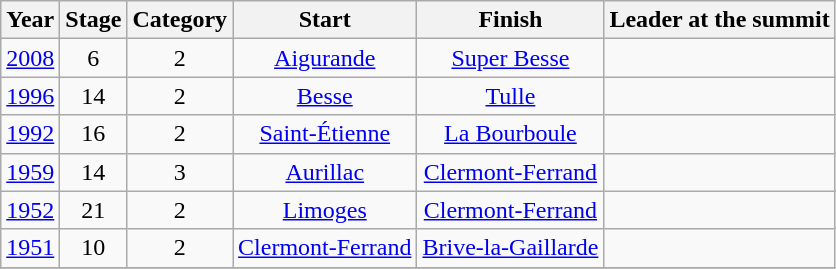<table class="wikitable" style="text-align: center;">
<tr>
<th>Year</th>
<th>Stage</th>
<th>Category</th>
<th>Start</th>
<th>Finish</th>
<th>Leader at the summit</th>
</tr>
<tr>
<td><a href='#'>2008</a></td>
<td>6</td>
<td>2</td>
<td><a href='#'>Aigurande</a></td>
<td><a href='#'>Super Besse</a></td>
<td></td>
</tr>
<tr>
<td><a href='#'>1996</a></td>
<td>14</td>
<td>2</td>
<td><a href='#'>Besse</a></td>
<td><a href='#'>Tulle</a></td>
<td></td>
</tr>
<tr>
<td><a href='#'>1992</a></td>
<td>16</td>
<td>2</td>
<td><a href='#'>Saint-Étienne</a></td>
<td><a href='#'>La Bourboule</a></td>
<td></td>
</tr>
<tr>
<td><a href='#'>1959</a></td>
<td>14</td>
<td>3</td>
<td><a href='#'>Aurillac</a></td>
<td><a href='#'>Clermont-Ferrand</a></td>
<td></td>
</tr>
<tr>
<td><a href='#'>1952</a></td>
<td>21</td>
<td>2</td>
<td><a href='#'>Limoges</a></td>
<td><a href='#'>Clermont-Ferrand</a></td>
<td></td>
</tr>
<tr>
<td><a href='#'>1951</a></td>
<td>10</td>
<td>2</td>
<td><a href='#'>Clermont-Ferrand</a></td>
<td><a href='#'>Brive-la-Gaillarde</a></td>
<td></td>
</tr>
<tr>
</tr>
</table>
